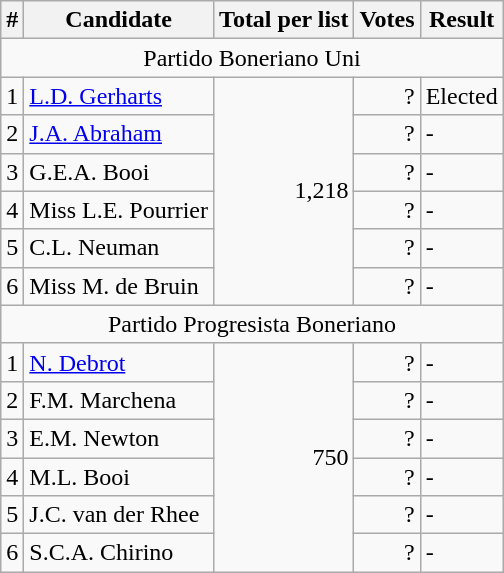<table class="wikitable">
<tr>
<th>#</th>
<th>Candidate</th>
<th>Total per list</th>
<th>Votes</th>
<th>Result</th>
</tr>
<tr>
<td Colspan = "5" style="text-align:center;">Partido Boneriano Uni</td>
</tr>
<tr>
<td>1</td>
<td><a href='#'>L.D. Gerharts</a></td>
<td Rowspan="6" style="text-align:right">1,218</td>
<td style="text-align:right">?</td>
<td>Elected</td>
</tr>
<tr>
<td>2</td>
<td><a href='#'>J.A. Abraham</a></td>
<td style="text-align:right">?</td>
<td>-</td>
</tr>
<tr>
<td>3</td>
<td>G.E.A. Booi</td>
<td style="text-align:right">?</td>
<td>-</td>
</tr>
<tr>
<td>4</td>
<td>Miss L.E. Pourrier</td>
<td style="text-align:right">?</td>
<td>-</td>
</tr>
<tr>
<td>5</td>
<td>C.L. Neuman</td>
<td style="text-align:right">?</td>
<td>-</td>
</tr>
<tr>
<td>6</td>
<td>Miss M. de Bruin</td>
<td style="text-align:right">?</td>
<td>-</td>
</tr>
<tr>
<td Colspan = "5" style="text-align:center;">Partido Progresista Boneriano</td>
</tr>
<tr>
<td>1</td>
<td><a href='#'>N. Debrot</a></td>
<td Rowspan="6" style="text-align:right">750</td>
<td style="text-align:right">?</td>
<td>-</td>
</tr>
<tr>
<td>2</td>
<td>F.M. Marchena</td>
<td style="text-align:right">?</td>
<td>-</td>
</tr>
<tr>
<td>3</td>
<td>E.M. Newton</td>
<td style="text-align:right">?</td>
<td>-</td>
</tr>
<tr>
<td>4</td>
<td>M.L. Booi</td>
<td style="text-align:right">?</td>
<td>-</td>
</tr>
<tr>
<td>5</td>
<td>J.C. van der Rhee</td>
<td style="text-align:right">?</td>
<td>-</td>
</tr>
<tr>
<td>6</td>
<td>S.C.A. Chirino</td>
<td style="text-align:right">?</td>
<td>-</td>
</tr>
</table>
